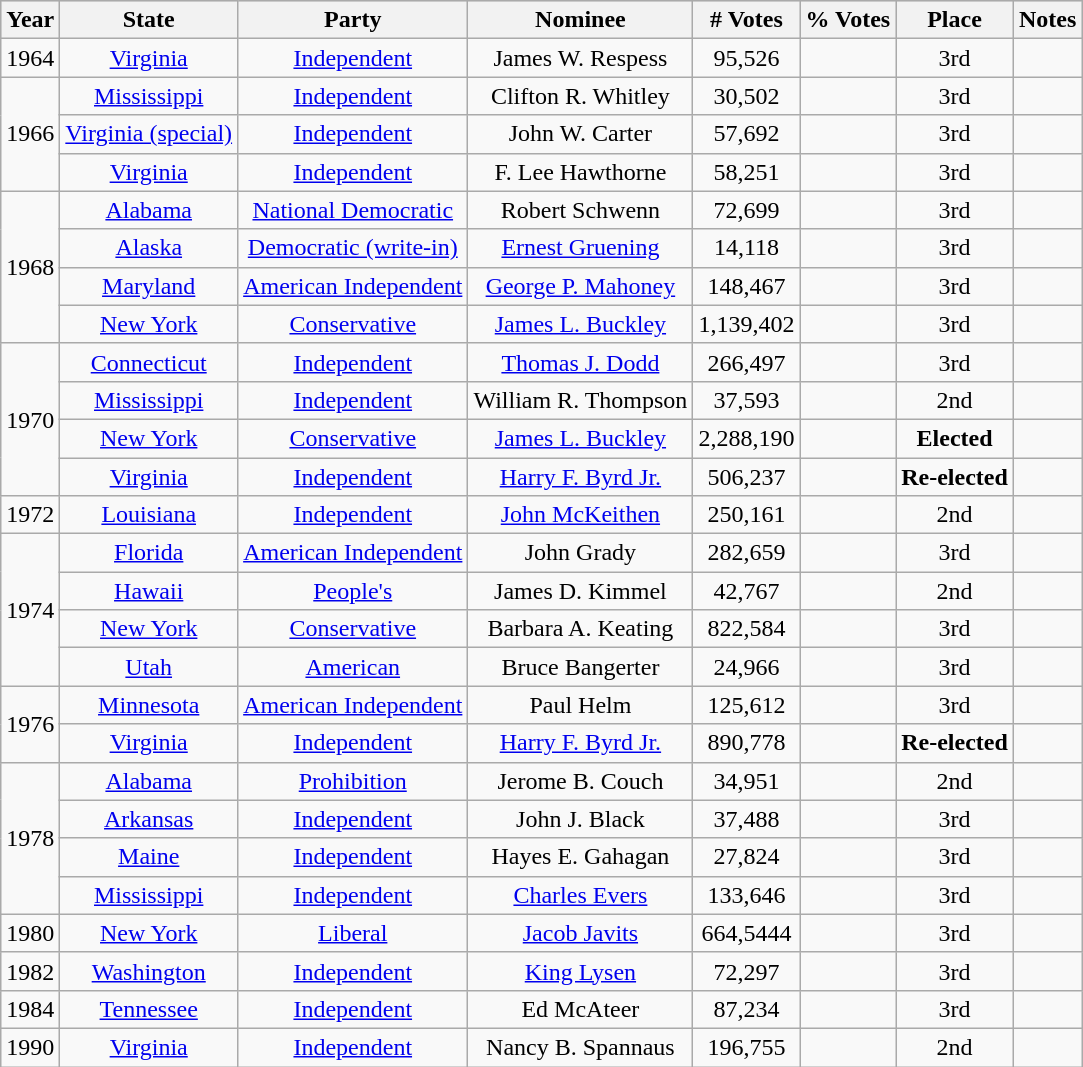<table class="wikitable sortable" style="text-align:center;" style="width:1050px">
<tr style="background:lightgrey;">
<th>Year</th>
<th>State</th>
<th>Party</th>
<th>Nominee</th>
<th># Votes</th>
<th>% Votes</th>
<th>Place</th>
<th>Notes</th>
</tr>
<tr>
<td>1964</td>
<td><a href='#'>Virginia</a></td>
<td><a href='#'>Independent</a></td>
<td>James W. Respess</td>
<td>95,526</td>
<td></td>
<td>3rd</td>
<td></td>
</tr>
<tr>
<td rowspan=3>1966</td>
<td><a href='#'>Mississippi</a></td>
<td><a href='#'>Independent</a></td>
<td>Clifton R. Whitley</td>
<td>30,502</td>
<td></td>
<td>3rd</td>
<td></td>
</tr>
<tr>
<td><a href='#'>Virginia (special)</a></td>
<td><a href='#'>Independent</a></td>
<td>John W. Carter</td>
<td>57,692</td>
<td></td>
<td>3rd</td>
<td></td>
</tr>
<tr>
<td><a href='#'>Virginia</a></td>
<td><a href='#'>Independent</a></td>
<td>F. Lee Hawthorne</td>
<td>58,251</td>
<td></td>
<td>3rd</td>
<td></td>
</tr>
<tr>
<td rowspan=4>1968</td>
<td><a href='#'>Alabama</a></td>
<td><a href='#'>National Democratic</a></td>
<td>Robert Schwenn</td>
<td>72,699</td>
<td></td>
<td>3rd</td>
<td></td>
</tr>
<tr>
<td><a href='#'>Alaska</a></td>
<td><a href='#'>Democratic (write-in)</a></td>
<td><a href='#'>Ernest Gruening</a></td>
<td>14,118</td>
<td></td>
<td>3rd</td>
<td></td>
</tr>
<tr>
<td><a href='#'>Maryland</a></td>
<td><a href='#'>American Independent</a></td>
<td><a href='#'>George P. Mahoney</a></td>
<td>148,467</td>
<td></td>
<td>3rd</td>
<td></td>
</tr>
<tr>
<td><a href='#'>New York</a></td>
<td><a href='#'>Conservative</a></td>
<td><a href='#'>James L. Buckley</a></td>
<td>1,139,402</td>
<td></td>
<td>3rd</td>
<td></td>
</tr>
<tr>
<td rowspan=4>1970</td>
<td><a href='#'>Connecticut</a></td>
<td><a href='#'>Independent</a></td>
<td><a href='#'>Thomas J. Dodd</a></td>
<td>266,497</td>
<td></td>
<td>3rd</td>
<td></td>
</tr>
<tr>
<td><a href='#'>Mississippi</a></td>
<td><a href='#'>Independent</a></td>
<td>William R. Thompson</td>
<td>37,593</td>
<td></td>
<td>2nd</td>
<td></td>
</tr>
<tr>
<td><a href='#'>New York</a></td>
<td><a href='#'>Conservative</a></td>
<td><a href='#'>James L. Buckley</a></td>
<td>2,288,190</td>
<td></td>
<td><strong>Elected</strong></td>
<td></td>
</tr>
<tr>
<td><a href='#'>Virginia</a></td>
<td><a href='#'>Independent</a></td>
<td><a href='#'>Harry F. Byrd Jr.</a></td>
<td>506,237</td>
<td></td>
<td><strong>Re-elected</strong></td>
<td></td>
</tr>
<tr>
<td>1972</td>
<td><a href='#'>Louisiana</a></td>
<td><a href='#'>Independent</a></td>
<td><a href='#'>John McKeithen</a></td>
<td>250,161</td>
<td></td>
<td>2nd</td>
<td></td>
</tr>
<tr>
<td rowspan=4>1974</td>
<td><a href='#'>Florida</a></td>
<td><a href='#'>American Independent</a></td>
<td>John Grady</td>
<td>282,659</td>
<td></td>
<td>3rd</td>
<td></td>
</tr>
<tr>
<td><a href='#'>Hawaii</a></td>
<td><a href='#'>People's</a></td>
<td>James D. Kimmel</td>
<td>42,767</td>
<td></td>
<td>2nd</td>
<td></td>
</tr>
<tr>
<td><a href='#'>New York</a></td>
<td><a href='#'>Conservative</a></td>
<td>Barbara A. Keating</td>
<td>822,584</td>
<td></td>
<td>3rd</td>
<td></td>
</tr>
<tr>
<td><a href='#'>Utah</a></td>
<td><a href='#'>American</a></td>
<td>Bruce Bangerter</td>
<td>24,966</td>
<td></td>
<td>3rd</td>
<td></td>
</tr>
<tr>
<td rowspan=2>1976</td>
<td><a href='#'>Minnesota</a></td>
<td><a href='#'>American Independent</a></td>
<td>Paul Helm</td>
<td>125,612</td>
<td></td>
<td>3rd</td>
<td></td>
</tr>
<tr>
<td><a href='#'>Virginia</a></td>
<td><a href='#'>Independent</a></td>
<td><a href='#'>Harry F. Byrd Jr.</a></td>
<td>890,778</td>
<td></td>
<td><strong>Re-elected</strong></td>
<td></td>
</tr>
<tr>
<td rowspan=4>1978</td>
<td><a href='#'>Alabama</a></td>
<td><a href='#'>Prohibition</a></td>
<td>Jerome B. Couch</td>
<td>34,951</td>
<td></td>
<td>2nd</td>
<td></td>
</tr>
<tr>
<td><a href='#'>Arkansas</a></td>
<td><a href='#'>Independent</a></td>
<td>John J. Black</td>
<td>37,488</td>
<td></td>
<td>3rd</td>
<td></td>
</tr>
<tr>
<td><a href='#'>Maine</a></td>
<td><a href='#'>Independent</a></td>
<td>Hayes E. Gahagan</td>
<td>27,824</td>
<td></td>
<td>3rd</td>
<td></td>
</tr>
<tr>
<td><a href='#'>Mississippi</a></td>
<td><a href='#'>Independent</a></td>
<td><a href='#'>Charles Evers</a></td>
<td>133,646</td>
<td></td>
<td>3rd</td>
<td></td>
</tr>
<tr>
<td>1980</td>
<td><a href='#'>New York</a></td>
<td><a href='#'>Liberal</a></td>
<td><a href='#'>Jacob Javits</a></td>
<td>664,5444</td>
<td></td>
<td>3rd</td>
<td></td>
</tr>
<tr>
<td>1982</td>
<td><a href='#'>Washington</a></td>
<td><a href='#'>Independent</a></td>
<td><a href='#'>King Lysen</a></td>
<td>72,297</td>
<td></td>
<td>3rd</td>
<td></td>
</tr>
<tr>
<td>1984</td>
<td><a href='#'>Tennessee</a></td>
<td><a href='#'>Independent</a></td>
<td>Ed McAteer</td>
<td>87,234</td>
<td></td>
<td>3rd</td>
<td></td>
</tr>
<tr>
<td>1990</td>
<td><a href='#'>Virginia</a></td>
<td><a href='#'>Independent</a></td>
<td>Nancy B. Spannaus</td>
<td>196,755</td>
<td></td>
<td>2nd</td>
<td></td>
</tr>
</table>
